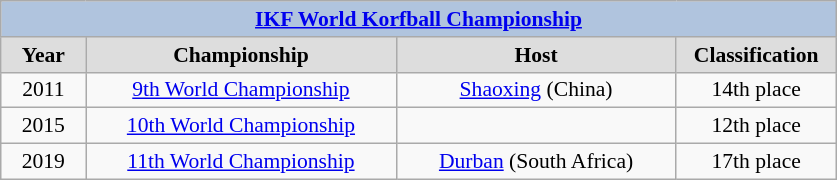<table class="wikitable" style=font-size:90%>
<tr align=center style="background:#B0C4DE;">
<td colspan=4><strong><a href='#'>IKF World Korfball Championship</a></strong></td>
</tr>
<tr align=center bgcolor="#dddddd">
<td width=50><strong>Year</strong></td>
<td width=200><strong>Championship</strong></td>
<td width=180><strong>Host</strong></td>
<td width=100><strong>Classification</strong></td>
</tr>
<tr align=center>
<td>2011</td>
<td><a href='#'>9th World Championship</a></td>
<td> <a href='#'>Shaoxing</a> (China)</td>
<td align=center>14th place</td>
</tr>
<tr align=center>
<td>2015</td>
<td align=center><a href='#'>10th World Championship</a></td>
<td></td>
<td align=center>12th place</td>
</tr>
<tr align=center>
<td>2019</td>
<td align=center><a href='#'>11th World Championship</a></td>
<td> <a href='#'>Durban</a> (South Africa)</td>
<td align=center>17th place</td>
</tr>
</table>
